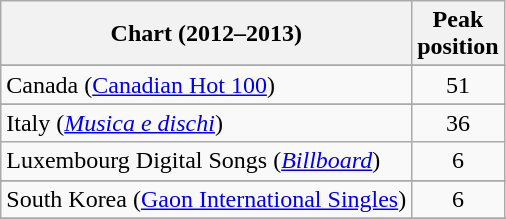<table class="wikitable sortable">
<tr>
<th>Chart (2012–2013)</th>
<th>Peak<br>position</th>
</tr>
<tr>
</tr>
<tr>
</tr>
<tr>
</tr>
<tr>
</tr>
<tr>
<td>Canada (<a href='#'>Canadian Hot 100</a>)</td>
<td style="text-align:center;">51</td>
</tr>
<tr>
</tr>
<tr>
</tr>
<tr>
</tr>
<tr>
</tr>
<tr>
</tr>
<tr>
</tr>
<tr>
</tr>
<tr>
</tr>
<tr>
<td>Italy (<em><a href='#'>Musica e dischi</a></em>)</td>
<td style="text-align:center;">36</td>
</tr>
<tr>
<td>Luxembourg Digital Songs (<em><a href='#'>Billboard</a></em>)</td>
<td style="text-align:center;">6</td>
</tr>
<tr>
</tr>
<tr>
</tr>
<tr>
</tr>
<tr>
</tr>
<tr>
</tr>
<tr>
</tr>
<tr>
</tr>
<tr>
<td>South Korea (<a href='#'>Gaon International Singles</a>)</td>
<td style="text-align:center;">6</td>
</tr>
<tr>
</tr>
<tr>
</tr>
<tr>
</tr>
<tr>
</tr>
<tr>
</tr>
<tr>
</tr>
<tr>
</tr>
<tr>
</tr>
</table>
